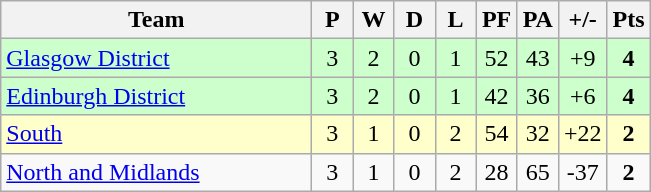<table class="wikitable" style="text-align: center;">
<tr>
<th width="200">Team</th>
<th width="20">P</th>
<th width="20">W</th>
<th width="20">D</th>
<th width="20">L</th>
<th width="20">PF</th>
<th width="20">PA</th>
<th width="25">+/-</th>
<th width="20">Pts</th>
</tr>
<tr bgcolor="#ccffcc">
<td align="left"><a href='#'>Glasgow District</a></td>
<td>3</td>
<td>2</td>
<td>0</td>
<td>1</td>
<td>52</td>
<td>43</td>
<td>+9</td>
<td><strong>4</strong></td>
</tr>
<tr bgcolor="#ccffcc">
<td align="left"><a href='#'>Edinburgh District</a></td>
<td>3</td>
<td>2</td>
<td>0</td>
<td>1</td>
<td>42</td>
<td>36</td>
<td>+6</td>
<td><strong>4</strong></td>
</tr>
<tr bgcolor="#ffffcc">
<td align="left"><a href='#'>South</a></td>
<td>3</td>
<td>1</td>
<td>0</td>
<td>2</td>
<td>54</td>
<td>32</td>
<td>+22</td>
<td><strong>2</strong></td>
</tr>
<tr>
<td align="left"><a href='#'>North and Midlands</a></td>
<td>3</td>
<td>1</td>
<td>0</td>
<td>2</td>
<td>28</td>
<td>65</td>
<td>-37</td>
<td><strong>2</strong></td>
</tr>
</table>
